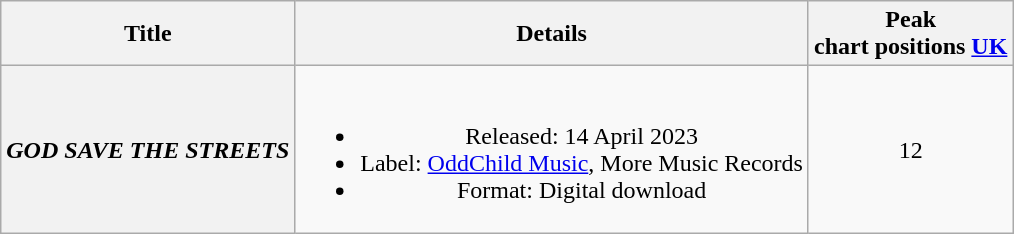<table class="wikitable plainrowheaders" style="text-align:center;">
<tr>
<th scope="col">Title</th>
<th scope="col">Details</th>
<th>Peak<br>chart 
positions
<a href='#'>UK</a></th>
</tr>
<tr>
<th scope="row"><em>GOD SAVE THE STREETS</em></th>
<td><br><ul><li>Released: 14 April 2023</li><li>Label: <a href='#'>OddChild Music</a>, More Music Records</li><li>Format: Digital download</li></ul></td>
<td>12</td>
</tr>
</table>
